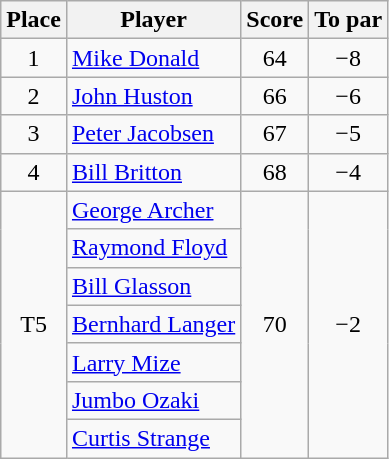<table class="wikitable">
<tr>
<th>Place</th>
<th>Player</th>
<th>Score</th>
<th>To par</th>
</tr>
<tr>
<td align="center">1</td>
<td> <a href='#'>Mike Donald</a></td>
<td align="center">64</td>
<td align="center">−8</td>
</tr>
<tr>
<td align="center">2</td>
<td> <a href='#'>John Huston</a></td>
<td align="center">66</td>
<td align="center">−6</td>
</tr>
<tr>
<td align="center">3</td>
<td> <a href='#'>Peter Jacobsen</a></td>
<td align="center">67</td>
<td align="center">−5</td>
</tr>
<tr>
<td align="center">4</td>
<td> <a href='#'>Bill Britton</a></td>
<td align="center">68</td>
<td align="center">−4</td>
</tr>
<tr>
<td rowspan=7 align="center">T5</td>
<td> <a href='#'>George Archer</a></td>
<td rowspan=7 align="center">70</td>
<td rowspan=7 align="center">−2</td>
</tr>
<tr>
<td> <a href='#'>Raymond Floyd</a></td>
</tr>
<tr>
<td> <a href='#'>Bill Glasson</a></td>
</tr>
<tr>
<td> <a href='#'>Bernhard Langer</a></td>
</tr>
<tr>
<td> <a href='#'>Larry Mize</a></td>
</tr>
<tr>
<td> <a href='#'>Jumbo Ozaki</a></td>
</tr>
<tr>
<td> <a href='#'>Curtis Strange</a></td>
</tr>
</table>
